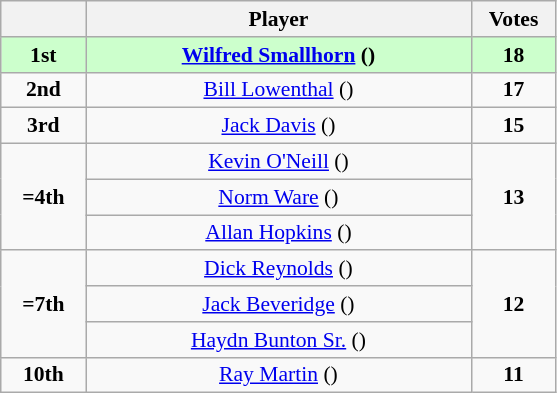<table class="wikitable" style="text-align: center; font-size: 90%;">
<tr>
<th width="50"></th>
<th width="250">Player</th>
<th width="50">Votes</th>
</tr>
<tr style="background: #CCFFCC; font-weight: bold;" |>
<td><strong>1st</strong></td>
<td><a href='#'>Wilfred Smallhorn</a> ()</td>
<td><strong>18</strong></td>
</tr>
<tr>
<td rowspan=1><strong>2nd</strong></td>
<td><a href='#'>Bill Lowenthal</a> ()</td>
<td rowspan=1><strong>17</strong></td>
</tr>
<tr>
<td rowspan=1><strong>3rd</strong></td>
<td><a href='#'>Jack Davis</a> ()</td>
<td rowspan=1><strong>15</strong></td>
</tr>
<tr>
<td rowspan=3><strong>=4th</strong></td>
<td><a href='#'>Kevin O'Neill</a> ()</td>
<td rowspan=3><strong>13</strong></td>
</tr>
<tr>
<td><a href='#'>Norm Ware</a> ()</td>
</tr>
<tr>
<td><a href='#'>Allan Hopkins</a> ()</td>
</tr>
<tr>
<td rowspan=3><strong>=7th</strong></td>
<td><a href='#'>Dick Reynolds</a> ()</td>
<td rowspan=3><strong>12</strong></td>
</tr>
<tr>
<td><a href='#'>Jack Beveridge</a> ()</td>
</tr>
<tr>
<td><a href='#'>Haydn Bunton Sr.</a> ()</td>
</tr>
<tr>
<td rowspan=1><strong>10th</strong></td>
<td><a href='#'>Ray Martin</a> ()</td>
<td rowspan=1><strong>11</strong></td>
</tr>
</table>
